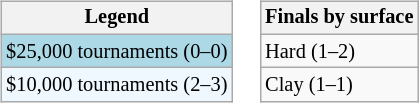<table>
<tr valign=top>
<td><br><table class=wikitable style="font-size:85%">
<tr>
<th>Legend</th>
</tr>
<tr style="background:lightblue;">
<td>$25,000 tournaments (0–0)</td>
</tr>
<tr style="background:#f0f8ff;">
<td>$10,000 tournaments (2–3)</td>
</tr>
</table>
</td>
<td><br><table class=wikitable style="font-size:85%">
<tr>
<th>Finals by surface</th>
</tr>
<tr>
<td>Hard (1–2)</td>
</tr>
<tr>
<td>Clay (1–1)</td>
</tr>
</table>
</td>
</tr>
</table>
